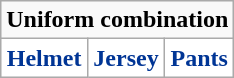<table class="wikitable"  style="display: inline-table;">
<tr>
<td align="center" Colspan="3"><strong>Uniform combination</strong></td>
</tr>
<tr align="center">
<td style="background:white; color:#003595"><strong>Helmet</strong></td>
<td style="background:white; color:#003595"><strong>Jersey</strong></td>
<td style="background:white; color:#003595"><strong>Pants</strong></td>
</tr>
</table>
